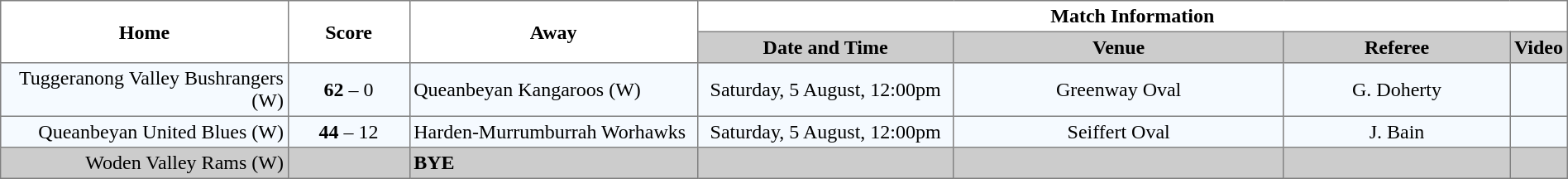<table border="1" cellpadding="3" cellspacing="0" width="100%" style="border-collapse:collapse;  text-align:center;">
<tr>
<th rowspan="2" width="19%">Home</th>
<th rowspan="2" width="8%">Score</th>
<th rowspan="2" width="19%">Away</th>
<th colspan="4">Match Information</th>
</tr>
<tr style="background:#CCCCCC">
<th width="17%">Date and Time</th>
<th width="22%">Venue</th>
<th width="50%">Referee</th>
<th>Video</th>
</tr>
<tr style="text-align:center; background:#f5faff;">
<td align="right">Tuggeranong Valley Bushrangers (W) </td>
<td><strong>62</strong> – 0</td>
<td align="left"> Queanbeyan Kangaroos (W)</td>
<td>Saturday, 5 August, 12:00pm</td>
<td>Greenway Oval</td>
<td>G. Doherty</td>
<td></td>
</tr>
<tr style="text-align:center; background:#f5faff;">
<td align="right">Queanbeyan United Blues (W) </td>
<td><strong>44</strong> – 12</td>
<td align="left"> Harden-Murrumburrah Worhawks</td>
<td>Saturday, 5 August, 12:00pm</td>
<td>Seiffert Oval</td>
<td>J. Bain</td>
<td></td>
</tr>
<tr style="text-align:center; background:#CCCCCC;">
<td align="right">Woden Valley Rams (W) </td>
<td></td>
<td align="left"><strong>BYE</strong></td>
<td></td>
<td></td>
<td></td>
<td></td>
</tr>
</table>
